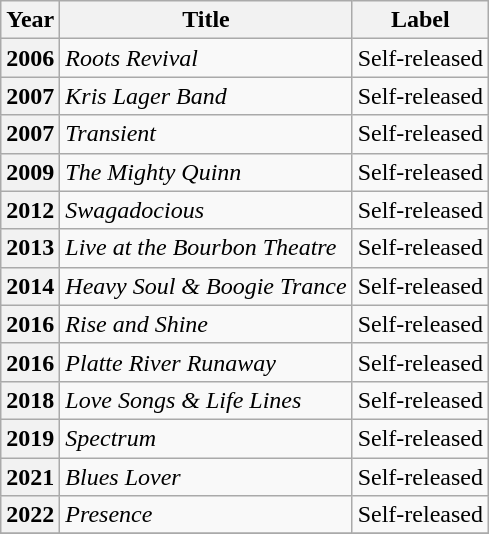<table class="sortable wikitable">
<tr>
<th>Year</th>
<th>Title</th>
<th>Label</th>
</tr>
<tr>
<th>2006</th>
<td><em>Roots Revival</em></td>
<td>Self-released</td>
</tr>
<tr>
<th>2007</th>
<td><em>Kris Lager Band</em></td>
<td>Self-released</td>
</tr>
<tr>
<th>2007</th>
<td><em>Transient</em></td>
<td>Self-released</td>
</tr>
<tr>
<th>2009</th>
<td><em>The Mighty Quinn</em></td>
<td>Self-released</td>
</tr>
<tr>
<th>2012</th>
<td><em>Swagadocious</em></td>
<td>Self-released</td>
</tr>
<tr>
<th>2013</th>
<td><em>Live at the Bourbon Theatre</em></td>
<td>Self-released</td>
</tr>
<tr>
<th>2014</th>
<td><em>Heavy Soul & Boogie Trance</em></td>
<td>Self-released</td>
</tr>
<tr>
<th>2016</th>
<td><em>Rise and Shine</em></td>
<td>Self-released</td>
</tr>
<tr>
<th>2016</th>
<td><em>Platte River Runaway</em></td>
<td>Self-released</td>
</tr>
<tr>
<th>2018</th>
<td><em>Love Songs & Life Lines</em></td>
<td>Self-released</td>
</tr>
<tr>
<th>2019</th>
<td><em>Spectrum</em></td>
<td>Self-released</td>
</tr>
<tr>
<th>2021</th>
<td><em>Blues Lover</em></td>
<td>Self-released</td>
</tr>
<tr>
<th>2022</th>
<td><em>Presence</em></td>
<td>Self-released</td>
</tr>
<tr>
</tr>
</table>
